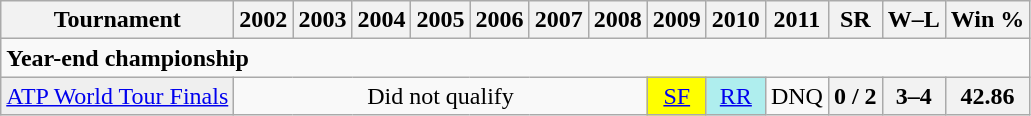<table class="wikitable" style="text-align:center;">
<tr>
<th>Tournament</th>
<th>2002</th>
<th>2003</th>
<th>2004</th>
<th>2005</th>
<th>2006</th>
<th>2007</th>
<th>2008</th>
<th>2009</th>
<th>2010</th>
<th>2011</th>
<th>SR</th>
<th colspan="2">W–L</th>
<th>Win %</th>
</tr>
<tr>
<td colspan="20" style="text-align:left;"><strong>Year-end championship</strong></td>
</tr>
<tr>
<td style="background:#efefef; text-align:left;"><a href='#'>ATP World Tour Finals</a></td>
<td colspan="7">Did not qualify</td>
<td style="background:yellow;"><a href='#'>SF</a></td>
<td style="background:#afeeee;"><a href='#'>RR</a></td>
<td>DNQ</td>
<th colspan="2">0 / 2</th>
<th>3–4</th>
<th>42.86</th>
</tr>
</table>
